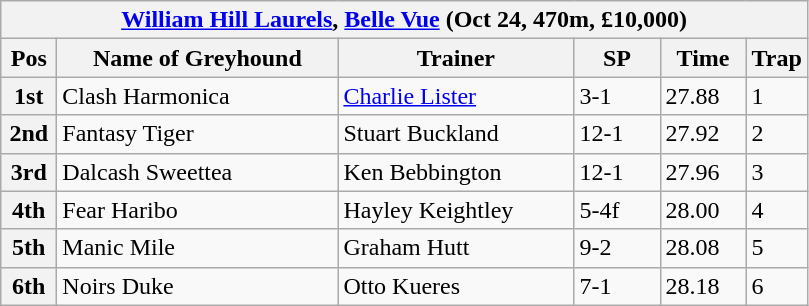<table class="wikitable">
<tr>
<th colspan="6"><a href='#'>William Hill Laurels</a>, <a href='#'>Belle Vue</a> (Oct 24, 470m, £10,000)</th>
</tr>
<tr>
<th width=30>Pos</th>
<th width=180>Name of Greyhound</th>
<th width=150>Trainer</th>
<th width=50>SP</th>
<th width=50>Time</th>
<th width=30>Trap</th>
</tr>
<tr>
<th>1st</th>
<td>Clash Harmonica</td>
<td><a href='#'>Charlie Lister</a></td>
<td>3-1</td>
<td>27.88</td>
<td>1</td>
</tr>
<tr>
<th>2nd</th>
<td>Fantasy Tiger</td>
<td>Stuart Buckland</td>
<td>12-1</td>
<td>27.92</td>
<td>2</td>
</tr>
<tr>
<th>3rd</th>
<td>Dalcash Sweettea</td>
<td>Ken Bebbington</td>
<td>12-1</td>
<td>27.96</td>
<td>3</td>
</tr>
<tr>
<th>4th</th>
<td>Fear Haribo</td>
<td>Hayley Keightley</td>
<td>5-4f</td>
<td>28.00</td>
<td>4</td>
</tr>
<tr>
<th>5th</th>
<td>Manic Mile</td>
<td>Graham Hutt</td>
<td>9-2</td>
<td>28.08</td>
<td>5</td>
</tr>
<tr>
<th>6th</th>
<td>Noirs Duke</td>
<td>Otto Kueres</td>
<td>7-1</td>
<td>28.18</td>
<td>6</td>
</tr>
</table>
